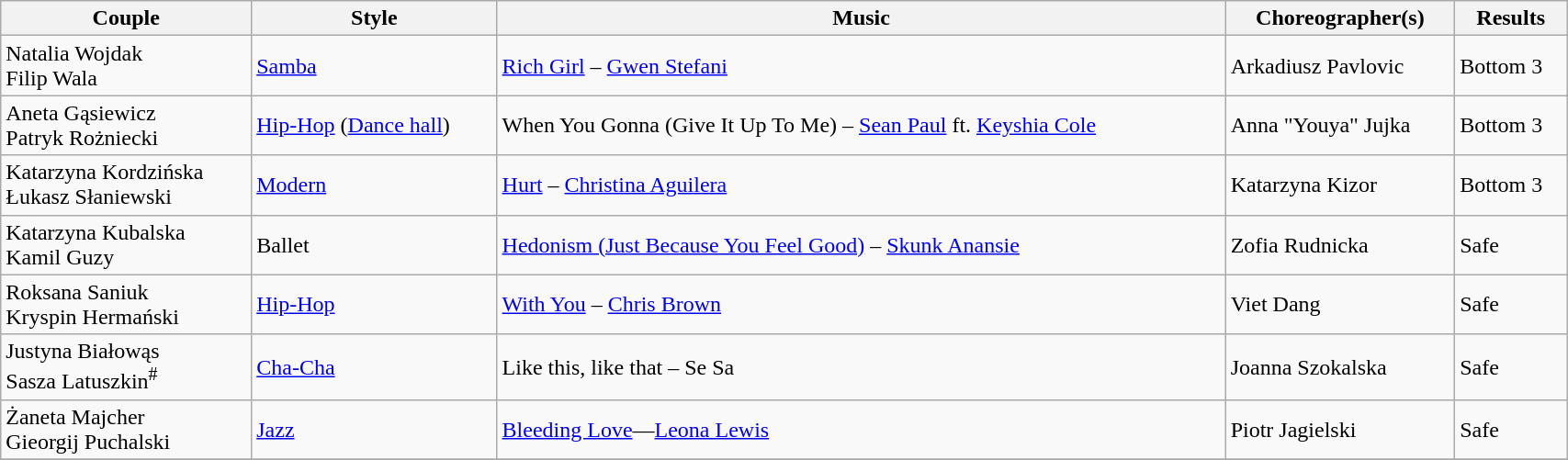<table class="wikitable" width="90%">
<tr>
<th>Couple</th>
<th>Style</th>
<th>Music</th>
<th>Choreographer(s)</th>
<th>Results</th>
</tr>
<tr>
<td>Natalia Wojdak<br>Filip Wala</td>
<td><a href='#'>Samba</a></td>
<td><a href='#'>Rich Girl</a> – <a href='#'>Gwen Stefani</a></td>
<td>Arkadiusz Pavlovic</td>
<td>Bottom 3</td>
</tr>
<tr>
<td>Aneta Gąsiewicz<br>Patryk Rożniecki</td>
<td><a href='#'>Hip-Hop</a> (<a href='#'>Dance hall</a>)</td>
<td>When You Gonna (Give It Up To Me) – <a href='#'>Sean Paul</a> ft. <a href='#'>Keyshia Cole</a></td>
<td>Anna "Youya" Jujka</td>
<td>Bottom 3</td>
</tr>
<tr>
<td>Katarzyna Kordzińska<br>Łukasz Słaniewski</td>
<td><a href='#'>Modern</a></td>
<td><a href='#'>Hurt</a> – <a href='#'>Christina Aguilera</a></td>
<td>Katarzyna Kizor</td>
<td>Bottom 3</td>
</tr>
<tr>
<td>Katarzyna Kubalska<br>Kamil Guzy</td>
<td>Ballet</td>
<td><a href='#'>Hedonism (Just Because You Feel Good)</a> – <a href='#'>Skunk Anansie</a></td>
<td>Zofia Rudnicka</td>
<td>Safe</td>
</tr>
<tr>
<td>Roksana Saniuk<br>Kryspin Hermański</td>
<td><a href='#'>Hip-Hop</a></td>
<td><a href='#'>With You</a> – <a href='#'>Chris Brown</a></td>
<td>Viet Dang</td>
<td>Safe</td>
</tr>
<tr>
<td>Justyna Białowąs<br>Sasza Latuszkin<sup>#</sup></td>
<td><a href='#'>Cha-Cha</a></td>
<td>Like this, like that – Se Sa</td>
<td>Joanna Szokalska</td>
<td>Safe</td>
</tr>
<tr>
<td>Żaneta Majcher<br>Gieorgij Puchalski</td>
<td><a href='#'>Jazz</a></td>
<td><a href='#'>Bleeding Love</a>—<a href='#'>Leona Lewis</a></td>
<td>Piotr Jagielski</td>
<td>Safe</td>
</tr>
<tr>
</tr>
</table>
